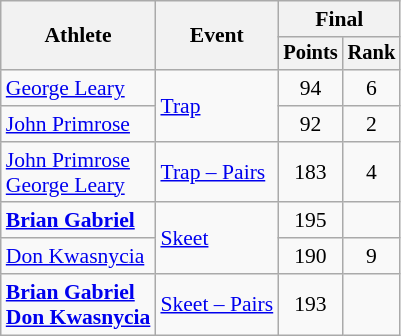<table class=wikitable style=font-size:90%>
<tr>
<th rowspan=2>Athlete</th>
<th rowspan=2>Event</th>
<th colspan=2>Final</th>
</tr>
<tr style=font-size:95%>
<th>Points</th>
<th>Rank</th>
</tr>
<tr align=center>
<td align=left><a href='#'>George Leary</a></td>
<td align=left rowspan=2><a href='#'>Trap</a></td>
<td>94</td>
<td>6</td>
</tr>
<tr align=center>
<td align=left><a href='#'>John Primrose</a></td>
<td>92</td>
<td>2</td>
</tr>
<tr align=center>
<td align=left><a href='#'>John Primrose</a><br><a href='#'>George Leary</a></td>
<td align=left><a href='#'>Trap – Pairs</a></td>
<td>183</td>
<td>4</td>
</tr>
<tr align=center>
<td align=left><strong><a href='#'>Brian Gabriel</a></strong></td>
<td align=left rowspan=2><a href='#'>Skeet</a></td>
<td>195</td>
<td></td>
</tr>
<tr align=center>
<td align=left><a href='#'>Don Kwasnycia</a></td>
<td>190</td>
<td>9</td>
</tr>
<tr align=center>
<td align=left><strong><a href='#'>Brian Gabriel</a></strong><br><strong><a href='#'>Don Kwasnycia</a></strong></td>
<td align=left><a href='#'>Skeet – Pairs</a></td>
<td>193</td>
<td></td>
</tr>
</table>
